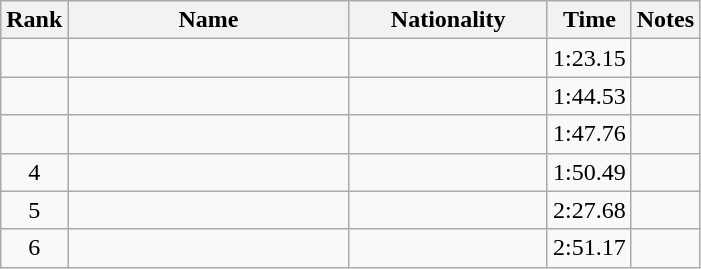<table class="wikitable sortable" style="text-align:center">
<tr>
<th>Rank</th>
<th style="width:180px">Name</th>
<th style="width:125px">Nationality</th>
<th>Time</th>
<th>Notes</th>
</tr>
<tr>
<td></td>
<td style="text-align:left;"></td>
<td style="text-align:left;"></td>
<td>1:23.15</td>
<td></td>
</tr>
<tr>
<td></td>
<td style="text-align:left;"></td>
<td style="text-align:left;"></td>
<td>1:44.53</td>
<td></td>
</tr>
<tr>
<td></td>
<td style="text-align:left;"></td>
<td style="text-align:left;"></td>
<td>1:47.76</td>
<td></td>
</tr>
<tr>
<td>4</td>
<td style="text-align:left;"></td>
<td style="text-align:left;"></td>
<td>1:50.49</td>
<td></td>
</tr>
<tr>
<td>5</td>
<td style="text-align:left;"></td>
<td style="text-align:left;"></td>
<td>2:27.68</td>
<td></td>
</tr>
<tr>
<td>6</td>
<td style="text-align:left;"></td>
<td style="text-align:left;"></td>
<td>2:51.17</td>
<td></td>
</tr>
</table>
